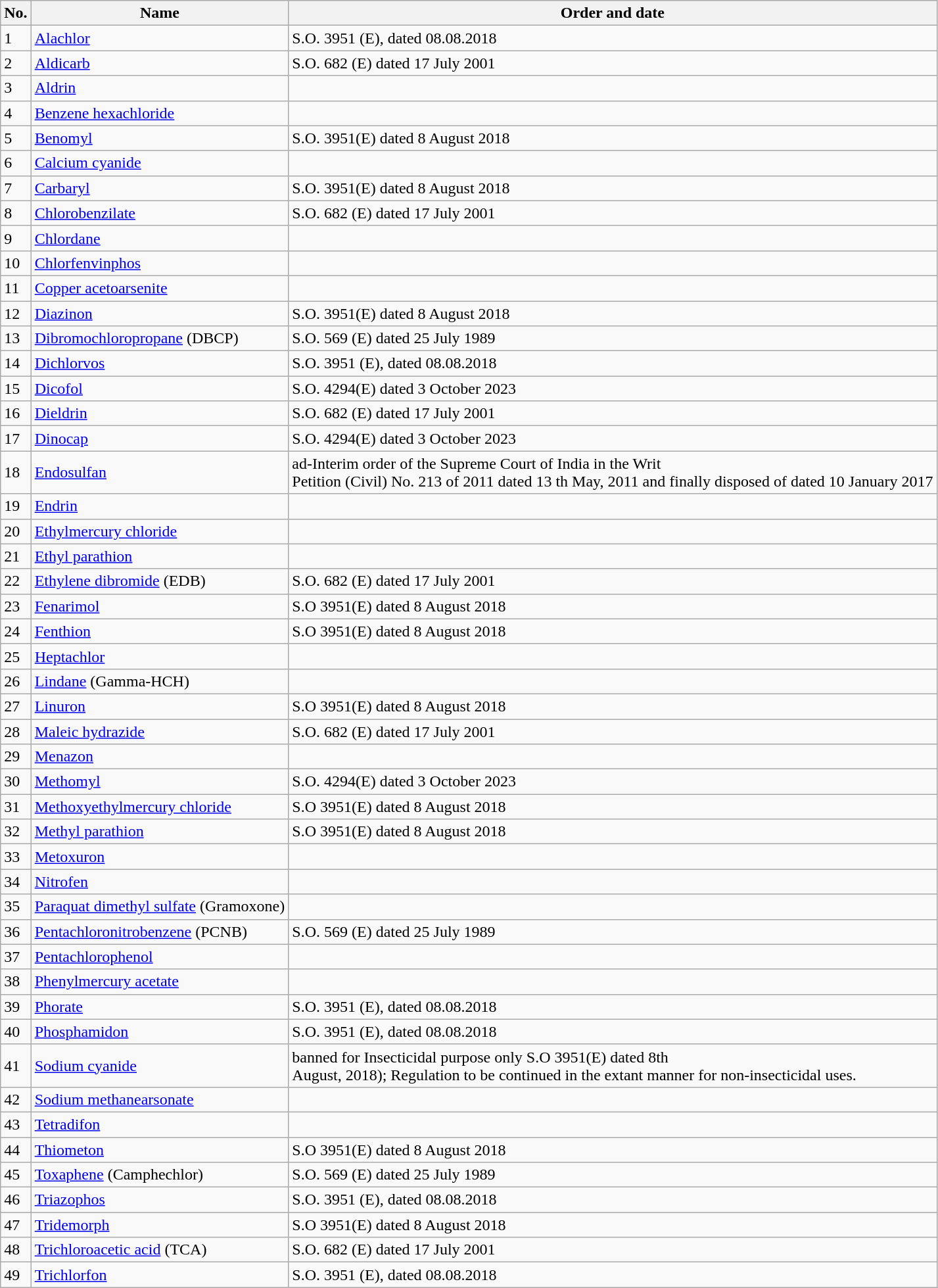<table class="wikitable">
<tr>
<th>No.</th>
<th>Name</th>
<th>Order and date</th>
</tr>
<tr>
<td>1</td>
<td><a href='#'>Alachlor</a></td>
<td>S.O. 3951 (E), dated 08.08.2018</td>
</tr>
<tr>
<td>2</td>
<td><a href='#'>Aldicarb</a></td>
<td>S.O. 682 (E) dated 17 July 2001</td>
</tr>
<tr>
<td>3</td>
<td><a href='#'>Aldrin</a></td>
<td></td>
</tr>
<tr>
<td>4</td>
<td><a href='#'>Benzene hexachloride</a></td>
<td></td>
</tr>
<tr>
<td>5</td>
<td><a href='#'>Benomyl</a></td>
<td>S.O. 3951(E) dated 8 August 2018</td>
</tr>
<tr>
<td>6</td>
<td><a href='#'>Calcium cyanide</a></td>
<td></td>
</tr>
<tr>
<td>7</td>
<td><a href='#'>Carbaryl</a></td>
<td>S.O. 3951(E) dated 8 August 2018</td>
</tr>
<tr>
<td>8</td>
<td><a href='#'>Chlorobenzilate</a></td>
<td>S.O. 682 (E) dated 17 July 2001</td>
</tr>
<tr>
<td>9</td>
<td><a href='#'>Chlordane</a></td>
<td></td>
</tr>
<tr>
<td>10</td>
<td><a href='#'>Chlorfenvinphos</a></td>
<td></td>
</tr>
<tr>
<td>11</td>
<td><a href='#'>Copper acetoarsenite</a></td>
<td></td>
</tr>
<tr>
<td>12</td>
<td><a href='#'>Diazinon</a></td>
<td>S.O. 3951(E) dated 8 August 2018</td>
</tr>
<tr>
<td>13</td>
<td><a href='#'>Dibromochloropropane</a> (DBCP)</td>
<td>S.O. 569 (E) dated 25 July 1989</td>
</tr>
<tr>
<td>14</td>
<td><a href='#'>Dichlorvos</a></td>
<td>S.O. 3951 (E), dated 08.08.2018</td>
</tr>
<tr>
<td>15</td>
<td><a href='#'>Dicofol</a></td>
<td>S.O. 4294(E) dated 3 October 2023</td>
</tr>
<tr>
<td>16</td>
<td><a href='#'>Dieldrin</a></td>
<td>S.O. 682 (E) dated 17 July 2001</td>
</tr>
<tr>
<td>17</td>
<td><a href='#'>Dinocap</a></td>
<td>S.O. 4294(E) dated 3 October 2023</td>
</tr>
<tr>
<td>18</td>
<td><a href='#'>Endosulfan</a></td>
<td>ad-Interim order of the Supreme Court of India in the Writ<br>Petition (Civil) No. 213 of 2011 dated 13 th May, 2011 and finally disposed of
dated 10 January 2017</td>
</tr>
<tr>
<td>19</td>
<td><a href='#'>Endrin</a></td>
<td></td>
</tr>
<tr>
<td>20</td>
<td><a href='#'>Ethylmercury chloride</a></td>
<td></td>
</tr>
<tr>
<td>21</td>
<td><a href='#'>Ethyl parathion</a></td>
<td></td>
</tr>
<tr>
<td>22</td>
<td><a href='#'>Ethylene dibromide</a> (EDB)</td>
<td>S.O. 682 (E) dated 17 July 2001</td>
</tr>
<tr>
<td>23</td>
<td><a href='#'>Fenarimol</a></td>
<td>S.O 3951(E) dated 8 August 2018</td>
</tr>
<tr>
<td>24</td>
<td><a href='#'>Fenthion</a></td>
<td>S.O 3951(E) dated 8 August 2018</td>
</tr>
<tr>
<td>25</td>
<td><a href='#'>Heptachlor</a></td>
<td></td>
</tr>
<tr>
<td>26</td>
<td><a href='#'>Lindane</a> (Gamma-HCH)</td>
<td></td>
</tr>
<tr>
<td>27</td>
<td><a href='#'>Linuron</a></td>
<td>S.O 3951(E) dated 8 August 2018</td>
</tr>
<tr>
<td>28</td>
<td><a href='#'>Maleic hydrazide</a></td>
<td>S.O. 682 (E) dated 17 July 2001</td>
</tr>
<tr>
<td>29</td>
<td><a href='#'>Menazon</a></td>
<td></td>
</tr>
<tr>
<td>30</td>
<td><a href='#'>Methomyl</a></td>
<td>S.O. 4294(E) dated 3 October 2023</td>
</tr>
<tr>
<td>31</td>
<td><a href='#'>Methoxyethylmercury chloride</a></td>
<td>S.O 3951(E) dated 8 August 2018</td>
</tr>
<tr>
<td>32</td>
<td><a href='#'>Methyl parathion</a></td>
<td>S.O 3951(E) dated 8 August 2018</td>
</tr>
<tr>
<td>33</td>
<td><a href='#'>Metoxuron</a></td>
<td></td>
</tr>
<tr>
<td>34</td>
<td><a href='#'>Nitrofen</a></td>
<td></td>
</tr>
<tr>
<td>35</td>
<td><a href='#'>Paraquat dimethyl sulfate</a> (Gramoxone)</td>
<td></td>
</tr>
<tr>
<td>36</td>
<td><a href='#'>Pentachloronitrobenzene</a> (PCNB)</td>
<td>S.O. 569 (E) dated 25 July 1989</td>
</tr>
<tr>
<td>37</td>
<td><a href='#'>Pentachlorophenol</a></td>
<td></td>
</tr>
<tr>
<td>38</td>
<td><a href='#'>Phenylmercury acetate</a></td>
<td></td>
</tr>
<tr>
<td>39</td>
<td><a href='#'>Phorate</a></td>
<td>S.O. 3951 (E), dated 08.08.2018</td>
</tr>
<tr>
<td>40</td>
<td><a href='#'>Phosphamidon</a></td>
<td>S.O. 3951 (E), dated 08.08.2018</td>
</tr>
<tr>
<td>41</td>
<td><a href='#'>Sodium cyanide</a></td>
<td>banned for Insecticidal purpose only S.O 3951(E) dated 8th<br>August, 2018); Regulation to be continued in the extant manner for non-insecticidal uses.</td>
</tr>
<tr>
<td>42</td>
<td><a href='#'>Sodium methanearsonate</a></td>
<td></td>
</tr>
<tr>
<td>43</td>
<td><a href='#'>Tetradifon</a></td>
<td></td>
</tr>
<tr>
<td>44</td>
<td><a href='#'>Thiometon</a></td>
<td>S.O 3951(E) dated 8 August 2018</td>
</tr>
<tr>
<td>45</td>
<td><a href='#'>Toxaphene</a> (Camphechlor)</td>
<td>S.O. 569 (E) dated 25 July 1989</td>
</tr>
<tr>
<td>46</td>
<td><a href='#'>Triazophos</a></td>
<td>S.O. 3951 (E), dated 08.08.2018</td>
</tr>
<tr>
<td>47</td>
<td><a href='#'>Tridemorph</a></td>
<td>S.O 3951(E) dated 8 August 2018</td>
</tr>
<tr>
<td>48</td>
<td><a href='#'>Trichloroacetic acid</a> (TCA)</td>
<td>S.O. 682 (E) dated 17 July 2001</td>
</tr>
<tr>
<td>49</td>
<td><a href='#'>Trichlorfon</a></td>
<td>S.O. 3951 (E), dated 08.08.2018</td>
</tr>
</table>
